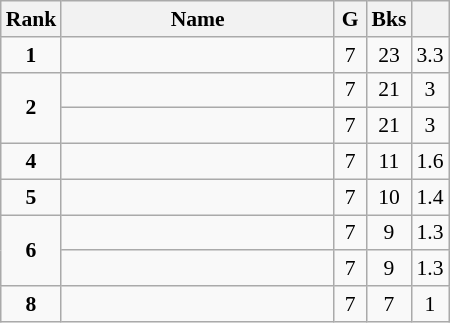<table class="wikitable" style="text-align:center; font-size:90%;">
<tr>
<th width=10px>Rank</th>
<th width=175px>Name</th>
<th width=15px>G</th>
<th width=10px>Bks</th>
<th width=10px></th>
</tr>
<tr>
<td><strong>1</strong></td>
<td align=left><strong></strong></td>
<td>7</td>
<td>23</td>
<td>3.3</td>
</tr>
<tr>
<td rowspan=2><strong>2</strong></td>
<td align=left></td>
<td>7</td>
<td>21</td>
<td>3</td>
</tr>
<tr>
<td align=left></td>
<td>7</td>
<td>21</td>
<td>3</td>
</tr>
<tr>
<td><strong>4</strong></td>
<td align=left></td>
<td>7</td>
<td>11</td>
<td>1.6</td>
</tr>
<tr>
<td><strong>5</strong></td>
<td align=left></td>
<td>7</td>
<td>10</td>
<td>1.4</td>
</tr>
<tr>
<td rowspan=2><strong>6</strong></td>
<td align=left></td>
<td>7</td>
<td>9</td>
<td>1.3</td>
</tr>
<tr>
<td align=left></td>
<td>7</td>
<td>9</td>
<td>1.3</td>
</tr>
<tr>
<td><strong>8</strong></td>
<td align=left></td>
<td>7</td>
<td>7</td>
<td>1</td>
</tr>
</table>
